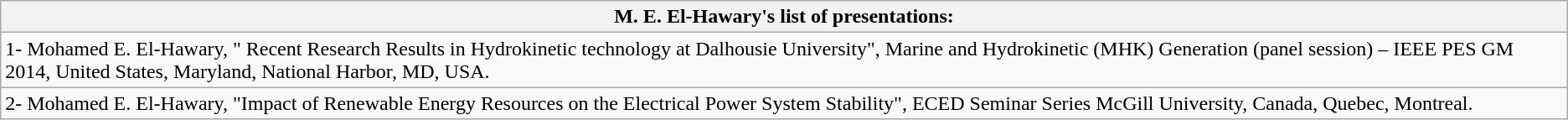<table class="wikitable collapsible autocollapse">
<tr>
<th>M. E. El-Hawary's list of presentations:</th>
</tr>
<tr>
<td>1- Mohamed E. El-Hawary, " Recent Research Results in Hydrokinetic technology at Dalhousie University", Marine and Hydrokinetic (MHK) Generation (panel session) – IEEE PES GM 2014, United States, Maryland, National Harbor, MD, USA.</td>
</tr>
<tr>
<td>2- Mohamed E. El-Hawary, "Impact of Renewable Energy Resources on the Electrical Power System Stability", ECED Seminar Series McGill University, Canada, Quebec, Montreal.</td>
</tr>
</table>
